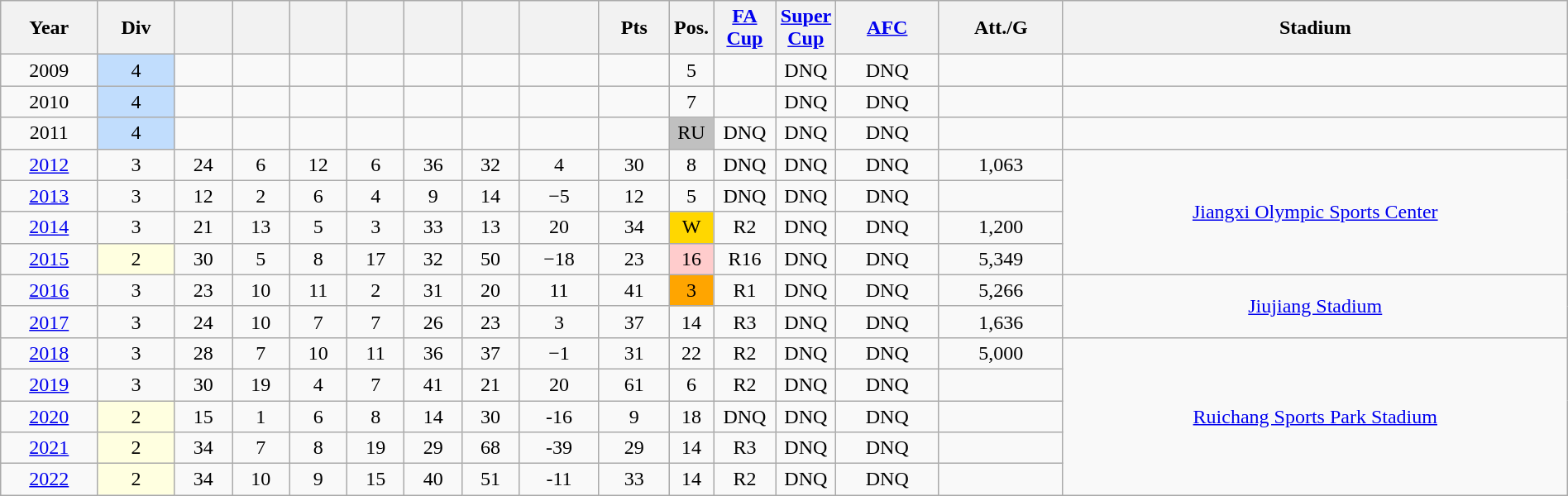<table class="wikitable sortable" width=100% style=text-align:Center>
<tr>
<th>Year</th>
<th>Div</th>
<th></th>
<th></th>
<th></th>
<th></th>
<th></th>
<th></th>
<th></th>
<th>Pts</th>
<th width=2%>Pos.</th>
<th width=4%><a href='#'>FA Cup</a></th>
<th width=2%><a href='#'>Super Cup</a></th>
<th><a href='#'>AFC</a></th>
<th>Att./G</th>
<th>Stadium</th>
</tr>
<tr>
<td>2009</td>
<td bgcolor=#c1ddfd>4</td>
<td></td>
<td></td>
<td></td>
<td></td>
<td></td>
<td></td>
<td></td>
<td></td>
<td>5</td>
<td></td>
<td>DNQ</td>
<td>DNQ</td>
<td></td>
<td></td>
</tr>
<tr>
<td>2010</td>
<td bgcolor=#c1ddfd>4</td>
<td></td>
<td></td>
<td></td>
<td></td>
<td></td>
<td></td>
<td></td>
<td></td>
<td>7</td>
<td></td>
<td>DNQ</td>
<td>DNQ</td>
<td></td>
<td></td>
</tr>
<tr>
<td>2011</td>
<td bgcolor=#c1ddfd>4</td>
<td></td>
<td></td>
<td></td>
<td></td>
<td></td>
<td></td>
<td></td>
<td></td>
<td bgcolor=silver>RU</td>
<td>DNQ</td>
<td>DNQ</td>
<td>DNQ</td>
<td></td>
<td></td>
</tr>
<tr>
<td><a href='#'>2012</a></td>
<td>3</td>
<td>24</td>
<td>6</td>
<td>12</td>
<td>6</td>
<td>36</td>
<td>32</td>
<td>4</td>
<td>30</td>
<td>8</td>
<td>DNQ</td>
<td>DNQ</td>
<td>DNQ</td>
<td>1,063</td>
<td align=center rowspan=4><a href='#'>Jiangxi Olympic Sports Center</a></td>
</tr>
<tr>
<td><a href='#'>2013</a></td>
<td>3</td>
<td>12</td>
<td>2</td>
<td>6</td>
<td>4</td>
<td>9</td>
<td>14</td>
<td>−5</td>
<td>12</td>
<td>5</td>
<td>DNQ</td>
<td>DNQ</td>
<td>DNQ</td>
<td></td>
</tr>
<tr>
<td><a href='#'>2014</a></td>
<td>3</td>
<td>21</td>
<td>13</td>
<td>5</td>
<td>3</td>
<td>33</td>
<td>13</td>
<td>20</td>
<td>34</td>
<td bgcolor=#FFD700>W</td>
<td>R2</td>
<td>DNQ</td>
<td>DNQ</td>
<td>1,200</td>
</tr>
<tr>
<td><a href='#'>2015</a></td>
<td bgcolor=#FFFFE0>2</td>
<td>30</td>
<td>5</td>
<td>8</td>
<td>17</td>
<td>32</td>
<td>50</td>
<td>−18</td>
<td>23</td>
<td bgcolor=#ffcccc>16</td>
<td>R16</td>
<td>DNQ</td>
<td>DNQ</td>
<td>5,349</td>
</tr>
<tr>
<td><a href='#'>2016</a></td>
<td>3</td>
<td>23</td>
<td>10</td>
<td>11</td>
<td>2</td>
<td>31</td>
<td>20</td>
<td>11</td>
<td>41</td>
<td bgcolor=FFA500>3</td>
<td>R1</td>
<td>DNQ</td>
<td>DNQ</td>
<td>5,266</td>
<td align=center rowspan=2><a href='#'>Jiujiang Stadium</a></td>
</tr>
<tr>
<td><a href='#'>2017</a></td>
<td>3</td>
<td>24</td>
<td>10</td>
<td>7</td>
<td>7</td>
<td>26</td>
<td>23</td>
<td>3</td>
<td>37</td>
<td>14</td>
<td>R3</td>
<td>DNQ</td>
<td>DNQ</td>
<td>1,636</td>
</tr>
<tr>
<td><a href='#'>2018</a></td>
<td>3</td>
<td>28</td>
<td>7</td>
<td>10</td>
<td>11</td>
<td>36</td>
<td>37</td>
<td>−1</td>
<td>31</td>
<td>22</td>
<td>R2</td>
<td>DNQ</td>
<td>DNQ</td>
<td>5,000</td>
<td align=center rowspan=5><a href='#'>Ruichang Sports Park Stadium</a></td>
</tr>
<tr>
<td><a href='#'>2019</a></td>
<td>3</td>
<td>30</td>
<td>19</td>
<td>4</td>
<td>7</td>
<td>41</td>
<td>21</td>
<td>20</td>
<td>61</td>
<td>6</td>
<td>R2</td>
<td>DNQ</td>
<td>DNQ</td>
<td></td>
</tr>
<tr>
<td><a href='#'>2020</a></td>
<td bgcolor=#FFFFE0>2</td>
<td>15</td>
<td>1</td>
<td>6</td>
<td>8</td>
<td>14</td>
<td>30</td>
<td>-16</td>
<td>9</td>
<td>18</td>
<td>DNQ</td>
<td>DNQ</td>
<td>DNQ</td>
<td></td>
</tr>
<tr>
<td><a href='#'>2021</a></td>
<td bgcolor=#FFFFE0>2</td>
<td>34</td>
<td>7</td>
<td>8</td>
<td>19</td>
<td>29</td>
<td>68</td>
<td>-39</td>
<td>29</td>
<td>14</td>
<td>R3</td>
<td>DNQ</td>
<td>DNQ</td>
<td></td>
</tr>
<tr>
<td><a href='#'>2022</a></td>
<td bgcolor=#FFFFE0>2</td>
<td>34</td>
<td>10</td>
<td>9</td>
<td>15</td>
<td>40</td>
<td>51</td>
<td>-11</td>
<td>33</td>
<td>14</td>
<td>R2</td>
<td>DNQ</td>
<td>DNQ</td>
<td></td>
</tr>
</table>
